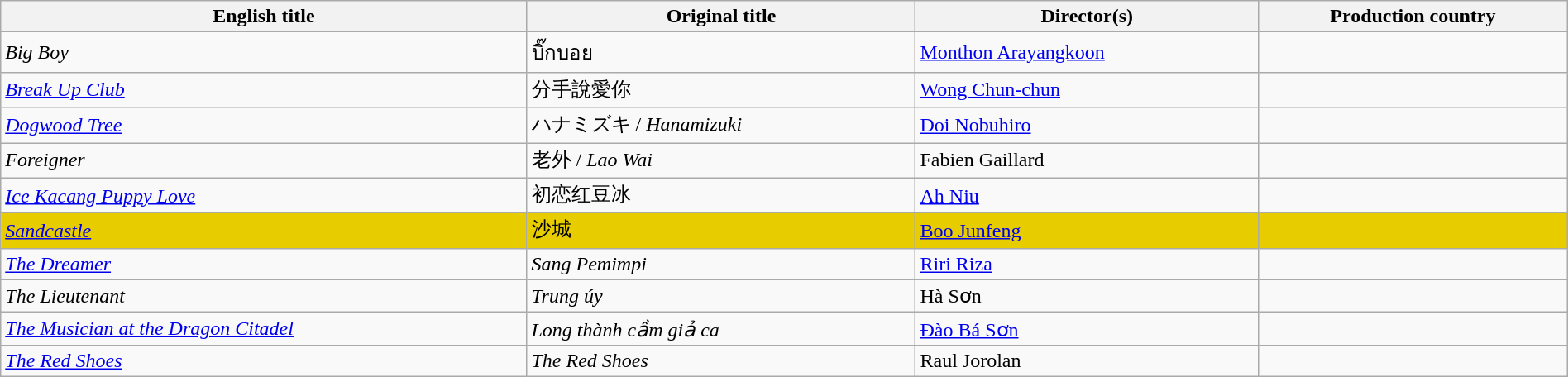<table class="sortable wikitable" style="width:100%; margin-bottom:2px" cellpadding="5">
<tr>
<th scope="col">English title</th>
<th scope="col">Original title</th>
<th scope="col">Director(s)</th>
<th scope="col">Production country</th>
</tr>
<tr>
<td><em>Big Boy</em></td>
<td>บิ๊กบอย</td>
<td><a href='#'>Monthon Arayangkoon</a></td>
<td></td>
</tr>
<tr>
<td><em><a href='#'>Break Up Club</a></em></td>
<td>分手說愛你</td>
<td><a href='#'>Wong Chun-chun</a></td>
<td></td>
</tr>
<tr>
<td><em><a href='#'>Dogwood Tree</a></em></td>
<td>ハナミズキ / <em>Hanamizuki</em></td>
<td><a href='#'>Doi Nobuhiro</a></td>
<td></td>
</tr>
<tr>
<td><em>Foreigner</em></td>
<td>老外 / <em>Lao Wai</em></td>
<td>Fabien Gaillard</td>
<td></td>
</tr>
<tr>
<td><em><a href='#'>Ice Kacang Puppy Love</a></em></td>
<td>初恋红豆冰</td>
<td><a href='#'>Ah Niu</a></td>
<td></td>
</tr>
<tr style="background:#E7CD00;">
<td><em><a href='#'>Sandcastle</a></em></td>
<td>沙城</td>
<td><a href='#'>Boo Junfeng</a></td>
<td></td>
</tr>
<tr>
<td><em><a href='#'>The Dreamer</a></em></td>
<td><em>Sang Pemimpi</em></td>
<td><a href='#'>Riri Riza</a></td>
<td></td>
</tr>
<tr>
<td><em>The Lieutenant</em></td>
<td><em>Trung úy</em></td>
<td>Hà Sơn</td>
<td></td>
</tr>
<tr>
<td><em><a href='#'>The Musician at the Dragon Citadel</a></em></td>
<td><em>Long thành cầm giả ca</em></td>
<td><a href='#'>Đào Bá Sơn</a></td>
<td></td>
</tr>
<tr>
<td><em><a href='#'>The Red Shoes</a></em></td>
<td><em>The Red Shoes</em></td>
<td>Raul Jorolan</td>
<td></td>
</tr>
</table>
